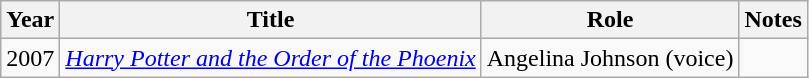<table class="wikitable sortable">
<tr>
<th>Year</th>
<th>Title</th>
<th>Role</th>
<th>Notes</th>
</tr>
<tr>
<td>2007</td>
<td><em><a href='#'>Harry Potter and the Order of the Phoenix</a></em></td>
<td>Angelina Johnson (voice)</td>
<td></td>
</tr>
</table>
